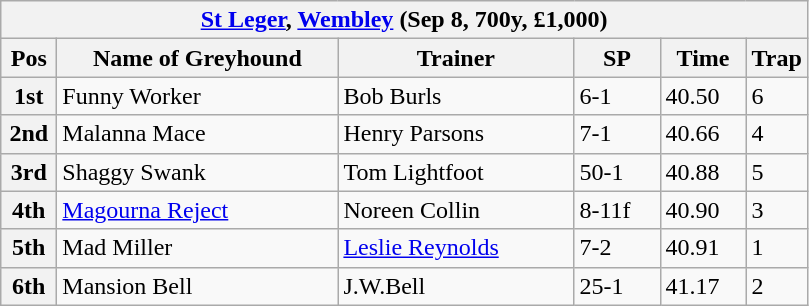<table class="wikitable">
<tr>
<th colspan="6"><a href='#'>St Leger</a>, <a href='#'>Wembley</a> (Sep 8, 700y, £1,000)</th>
</tr>
<tr>
<th width=30>Pos</th>
<th width=180>Name of Greyhound</th>
<th width=150>Trainer</th>
<th width=50>SP</th>
<th width=50>Time</th>
<th width=30>Trap</th>
</tr>
<tr>
<th>1st</th>
<td>Funny Worker</td>
<td>Bob Burls</td>
<td>6-1</td>
<td>40.50</td>
<td>6</td>
</tr>
<tr>
<th>2nd</th>
<td>Malanna Mace</td>
<td>Henry Parsons</td>
<td>7-1</td>
<td>40.66</td>
<td>4</td>
</tr>
<tr>
<th>3rd</th>
<td>Shaggy Swank</td>
<td>Tom Lightfoot</td>
<td>50-1</td>
<td>40.88</td>
<td>5</td>
</tr>
<tr>
<th>4th</th>
<td><a href='#'>Magourna Reject</a></td>
<td>Noreen Collin</td>
<td>8-11f</td>
<td>40.90</td>
<td>3</td>
</tr>
<tr>
<th>5th</th>
<td>Mad Miller</td>
<td><a href='#'>Leslie Reynolds</a></td>
<td>7-2</td>
<td>40.91</td>
<td>1</td>
</tr>
<tr>
<th>6th</th>
<td>Mansion Bell</td>
<td>J.W.Bell</td>
<td>25-1</td>
<td>41.17</td>
<td>2</td>
</tr>
</table>
